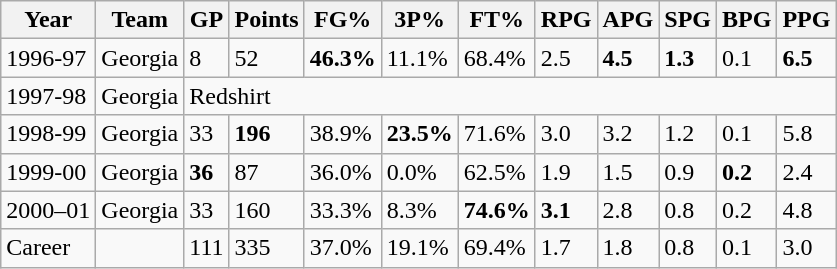<table class="wikitable">
<tr>
<th>Year</th>
<th>Team</th>
<th>GP</th>
<th>Points</th>
<th>FG%</th>
<th>3P%</th>
<th>FT%</th>
<th>RPG</th>
<th>APG</th>
<th>SPG</th>
<th>BPG</th>
<th>PPG</th>
</tr>
<tr>
<td>1996-97</td>
<td>Georgia</td>
<td>8</td>
<td>52</td>
<td><strong>46.3%</strong></td>
<td>11.1%</td>
<td>68.4%</td>
<td>2.5</td>
<td><strong>4.5</strong></td>
<td><strong>1.3</strong></td>
<td>0.1</td>
<td><strong>6.5</strong></td>
</tr>
<tr>
<td>1997-98</td>
<td>Georgia</td>
<td colspan="10">Redshirt</td>
</tr>
<tr>
<td>1998-99</td>
<td>Georgia</td>
<td>33</td>
<td><strong>196</strong></td>
<td>38.9%</td>
<td><strong>23.5%</strong></td>
<td>71.6%</td>
<td>3.0</td>
<td>3.2</td>
<td>1.2</td>
<td>0.1</td>
<td>5.8</td>
</tr>
<tr>
<td>1999-00</td>
<td>Georgia</td>
<td><strong>36</strong></td>
<td>87</td>
<td>36.0%</td>
<td>0.0%</td>
<td>62.5%</td>
<td>1.9</td>
<td>1.5</td>
<td>0.9</td>
<td><strong>0.2</strong></td>
<td>2.4</td>
</tr>
<tr>
<td>2000–01</td>
<td>Georgia</td>
<td>33</td>
<td>160</td>
<td>33.3%</td>
<td>8.3%</td>
<td><strong>74.6%</strong></td>
<td><strong>3.1</strong></td>
<td>2.8</td>
<td>0.8</td>
<td>0.2</td>
<td>4.8</td>
</tr>
<tr>
<td>Career</td>
<td></td>
<td>111</td>
<td>335</td>
<td>37.0%</td>
<td>19.1%</td>
<td>69.4%</td>
<td>1.7</td>
<td>1.8</td>
<td>0.8</td>
<td>0.1</td>
<td>3.0</td>
</tr>
</table>
